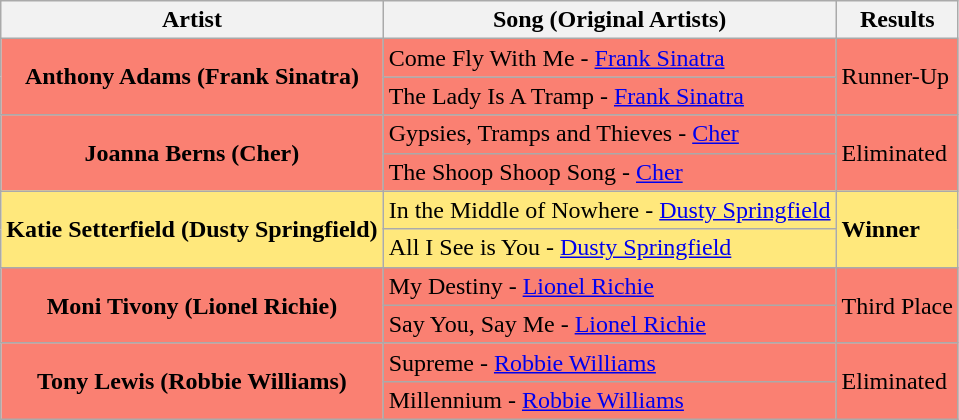<table class="wikitable">
<tr>
<th>Artist</th>
<th>Song (Original Artists)</th>
<th>Results</th>
</tr>
<tr>
<th style="background:#FA8072" rowspan=2>Anthony Adams<span> (Frank Sinatra)</span></th>
<td bgcolor="#FA8072">Come Fly With Me - <a href='#'>Frank Sinatra</a></td>
<td bgcolor="#FA8072" rowspan=2>Runner-Up</td>
</tr>
<tr>
<td bgcolor="#FA8072">The Lady Is A Tramp - <a href='#'>Frank Sinatra</a></td>
</tr>
<tr>
<th style="background:#FA8072" rowspan=2>Joanna Berns<span> (Cher)</span></th>
<td bgcolor="#FA8072">Gypsies, Tramps and Thieves - <a href='#'>Cher</a></td>
<td bgcolor="#FA8072" rowspan=2>Eliminated</td>
</tr>
<tr>
<td bgcolor="#FA8072">The Shoop Shoop Song - <a href='#'>Cher</a></td>
</tr>
<tr>
<th style="background:#FFE87C" rowspan=2>Katie Setterfield<span> (Dusty Springfield)</span></th>
<td bgcolor="#FFE87C">In the Middle of Nowhere - <a href='#'>Dusty Springfield</a></td>
<td bgcolor="#FFE87C" rowspan=2><strong>Winner</strong></td>
</tr>
<tr>
<td bgcolor="#FFE87C">All I See is You - <a href='#'>Dusty Springfield</a></td>
</tr>
<tr>
<th style="background:#FA8072" rowspan=2>Moni Tivony<span> (Lionel Richie)</span></th>
<td bgcolor="#FA8072">My Destiny - <a href='#'>Lionel Richie</a></td>
<td bgcolor="#FA8072" rowspan=2>Third Place</td>
</tr>
<tr>
<td bgcolor="#FA8072">Say You, Say Me - <a href='#'>Lionel Richie</a></td>
</tr>
<tr>
<th style="background:#FA8072" rowspan=2>Tony Lewis<span> (Robbie Williams)</span></th>
<td bgcolor="#FA8072">Supreme - <a href='#'>Robbie Williams</a></td>
<td bgcolor="#FA8072" rowspan=2>Eliminated</td>
</tr>
<tr>
<td bgcolor="#FA8072">Millennium - <a href='#'>Robbie Williams</a></td>
</tr>
</table>
